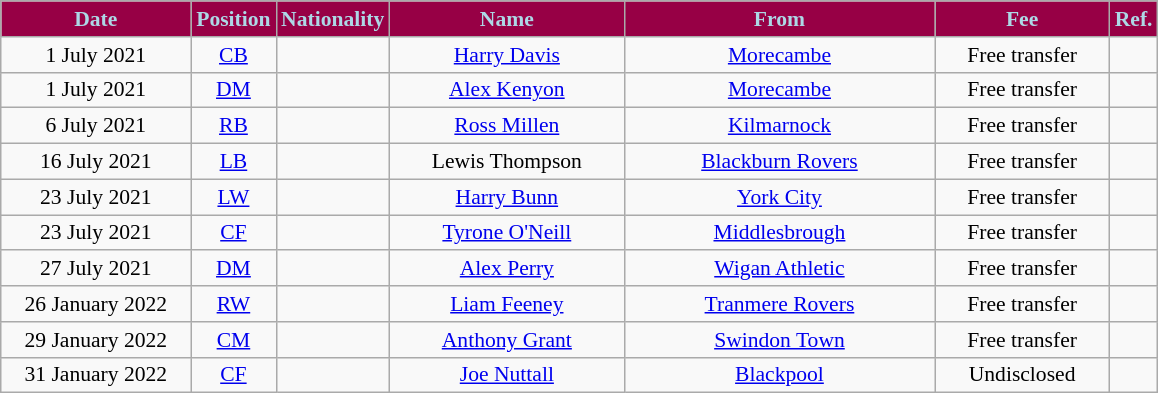<table class="wikitable"  style="text-align:center; font-size:90%; ">
<tr>
<th style="background:#970045; color:#ADD8E6; width:120px;">Date</th>
<th style="background:#970045; color:#ADD8E6; width:50px;">Position</th>
<th style="background:#970045; color:#ADD8E6; width:50px;">Nationality</th>
<th style="background:#970045; color:#ADD8E6; width:150px;">Name</th>
<th style="background:#970045; color:#ADD8E6; width:200px;">From</th>
<th style="background:#970045; color:#ADD8E6; width:110px;">Fee</th>
<th style="background:#970045; color:#ADD8E6; width:25px;">Ref.</th>
</tr>
<tr>
<td>1 July 2021</td>
<td><a href='#'>CB</a></td>
<td></td>
<td><a href='#'>Harry Davis</a></td>
<td> <a href='#'>Morecambe</a></td>
<td>Free transfer</td>
<td></td>
</tr>
<tr>
<td>1 July 2021</td>
<td><a href='#'>DM</a></td>
<td></td>
<td><a href='#'>Alex Kenyon</a></td>
<td> <a href='#'>Morecambe</a></td>
<td>Free transfer</td>
<td></td>
</tr>
<tr>
<td>6 July 2021</td>
<td><a href='#'>RB</a></td>
<td></td>
<td><a href='#'>Ross Millen</a></td>
<td> <a href='#'>Kilmarnock</a></td>
<td>Free transfer</td>
<td></td>
</tr>
<tr>
<td>16 July 2021</td>
<td><a href='#'>LB</a></td>
<td></td>
<td>Lewis Thompson</td>
<td> <a href='#'>Blackburn Rovers</a></td>
<td>Free transfer</td>
<td></td>
</tr>
<tr>
<td>23 July 2021</td>
<td><a href='#'>LW</a></td>
<td></td>
<td><a href='#'>Harry Bunn</a></td>
<td> <a href='#'>York City</a></td>
<td>Free transfer</td>
<td></td>
</tr>
<tr>
<td>23 July 2021</td>
<td><a href='#'>CF</a></td>
<td></td>
<td><a href='#'>Tyrone O'Neill</a></td>
<td> <a href='#'>Middlesbrough</a></td>
<td>Free transfer</td>
<td></td>
</tr>
<tr>
<td>27 July 2021</td>
<td><a href='#'>DM</a></td>
<td></td>
<td><a href='#'>Alex Perry</a></td>
<td> <a href='#'>Wigan Athletic</a></td>
<td>Free transfer</td>
<td></td>
</tr>
<tr>
<td>26 January 2022</td>
<td><a href='#'>RW</a></td>
<td></td>
<td><a href='#'>Liam Feeney</a></td>
<td> <a href='#'>Tranmere Rovers</a></td>
<td>Free transfer</td>
<td></td>
</tr>
<tr>
<td>29 January 2022</td>
<td><a href='#'>CM</a></td>
<td></td>
<td><a href='#'>Anthony Grant</a></td>
<td> <a href='#'>Swindon Town</a></td>
<td>Free transfer</td>
<td></td>
</tr>
<tr>
<td>31 January 2022</td>
<td><a href='#'>CF</a></td>
<td></td>
<td><a href='#'>Joe Nuttall</a></td>
<td> <a href='#'>Blackpool</a></td>
<td>Undisclosed</td>
<td></td>
</tr>
</table>
